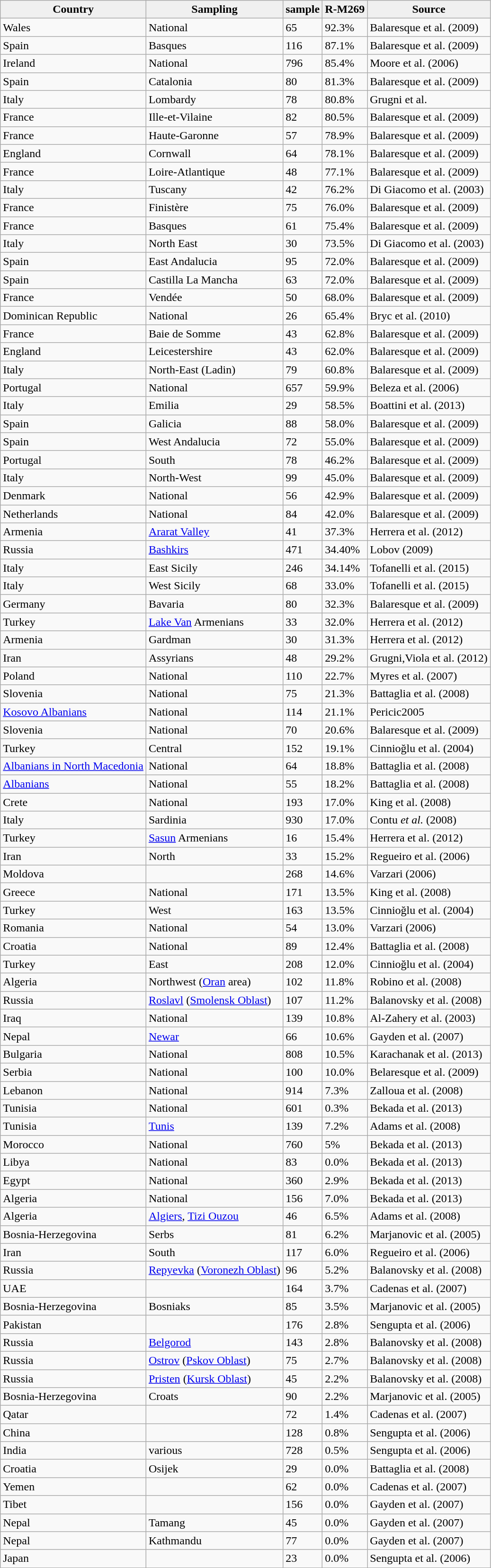<table class="wikitable sortable">
<tr>
<th style="text-align:center; background:#f0f0f0;"><strong>Country</strong></th>
<th style="text-align:center; background:#f0f0f0;"><strong>Sampling</strong></th>
<th style="text-align:center; background:#f0f0f0;"><strong>sample</strong></th>
<th style="text-align:center; background:#f0f0f0;"><strong>R-M269</strong></th>
<th style="text-align:center; background:#f0f0f0;"><strong>Source</strong></th>
</tr>
<tr>
<td>Wales</td>
<td>National</td>
<td>65</td>
<td>92.3%</td>
<td>Balaresque et al. (2009)</td>
</tr>
<tr>
<td>Spain</td>
<td>Basques</td>
<td>116</td>
<td>87.1%</td>
<td>Balaresque et al. (2009)</td>
</tr>
<tr>
<td>Ireland</td>
<td>National</td>
<td>796</td>
<td>85.4%</td>
<td>Moore et al. (2006)</td>
</tr>
<tr>
<td>Spain</td>
<td>Catalonia</td>
<td>80</td>
<td>81.3%</td>
<td>Balaresque et al. (2009)</td>
</tr>
<tr>
<td>Italy</td>
<td>Lombardy</td>
<td>78</td>
<td>80.8%</td>
<td>Grugni et al.</td>
</tr>
<tr>
<td>France</td>
<td>Ille-et-Vilaine</td>
<td>82</td>
<td>80.5%</td>
<td>Balaresque et al. (2009)</td>
</tr>
<tr>
<td>France</td>
<td>Haute-Garonne</td>
<td>57</td>
<td>78.9%</td>
<td>Balaresque et al. (2009)</td>
</tr>
<tr>
<td>England</td>
<td>Cornwall</td>
<td>64</td>
<td>78.1%</td>
<td>Balaresque et al. (2009)</td>
</tr>
<tr>
<td>France</td>
<td>Loire-Atlantique</td>
<td>48</td>
<td>77.1%</td>
<td>Balaresque et al. (2009)</td>
</tr>
<tr>
<td>Italy</td>
<td>Tuscany</td>
<td>42</td>
<td>76.2%</td>
<td>Di Giacomo et al. (2003)</td>
</tr>
<tr>
<td>France</td>
<td>Finistère</td>
<td>75</td>
<td>76.0%</td>
<td>Balaresque et al. (2009)</td>
</tr>
<tr>
<td>France</td>
<td>Basques</td>
<td>61</td>
<td>75.4%</td>
<td>Balaresque et al. (2009)</td>
</tr>
<tr>
<td>Italy</td>
<td>North East</td>
<td>30</td>
<td>73.5%</td>
<td>Di Giacomo et al. (2003)</td>
</tr>
<tr>
<td>Spain</td>
<td>East Andalucia</td>
<td>95</td>
<td>72.0%</td>
<td>Balaresque et al. (2009)</td>
</tr>
<tr>
<td>Spain</td>
<td>Castilla La Mancha</td>
<td>63</td>
<td>72.0%</td>
<td>Balaresque et al. (2009)</td>
</tr>
<tr>
<td>France</td>
<td>Vendée</td>
<td>50</td>
<td>68.0%</td>
<td>Balaresque et al. (2009)</td>
</tr>
<tr>
<td>Dominican Republic</td>
<td>National</td>
<td>26</td>
<td>65.4%</td>
<td>Bryc et al. (2010)</td>
</tr>
<tr>
<td>France</td>
<td>Baie de Somme</td>
<td>43</td>
<td>62.8%</td>
<td>Balaresque et al. (2009)</td>
</tr>
<tr>
<td>England</td>
<td>Leicestershire</td>
<td>43</td>
<td>62.0%</td>
<td>Balaresque et al. (2009)</td>
</tr>
<tr>
<td>Italy</td>
<td>North-East (Ladin)</td>
<td>79</td>
<td>60.8%</td>
<td>Balaresque et al. (2009)</td>
</tr>
<tr>
<td>Portugal</td>
<td>National</td>
<td>657</td>
<td>59.9%</td>
<td>Beleza et al. (2006)</td>
</tr>
<tr>
<td>Italy</td>
<td>Emilia</td>
<td>29</td>
<td>58.5%</td>
<td>Boattini et al. (2013)</td>
</tr>
<tr>
<td>Spain</td>
<td>Galicia</td>
<td>88</td>
<td>58.0%</td>
<td>Balaresque et al. (2009)</td>
</tr>
<tr>
<td>Spain</td>
<td>West Andalucia</td>
<td>72</td>
<td>55.0%</td>
<td>Balaresque et al. (2009)</td>
</tr>
<tr>
<td>Portugal</td>
<td>South</td>
<td>78</td>
<td>46.2%</td>
<td>Balaresque et al. (2009)</td>
</tr>
<tr>
<td>Italy</td>
<td>North-West</td>
<td>99</td>
<td>45.0%</td>
<td>Balaresque et al. (2009)</td>
</tr>
<tr>
<td>Denmark</td>
<td>National</td>
<td>56</td>
<td>42.9%</td>
<td>Balaresque et al. (2009)</td>
</tr>
<tr>
<td>Netherlands</td>
<td>National</td>
<td>84</td>
<td>42.0%</td>
<td>Balaresque et al. (2009)</td>
</tr>
<tr>
<td>Armenia</td>
<td><a href='#'>Ararat Valley</a></td>
<td>41</td>
<td>37.3%</td>
<td>Herrera et al. (2012)</td>
</tr>
<tr>
<td>Russia</td>
<td><a href='#'>Bashkirs</a></td>
<td>471</td>
<td>34.40%</td>
<td>Lobov (2009)</td>
</tr>
<tr>
<td>Italy</td>
<td>East Sicily</td>
<td>246</td>
<td>34.14%</td>
<td>Tofanelli et al. (2015)</td>
</tr>
<tr>
<td>Italy</td>
<td>West Sicily</td>
<td>68</td>
<td>33.0%</td>
<td>Tofanelli et al. (2015)</td>
</tr>
<tr>
<td>Germany</td>
<td>Bavaria</td>
<td>80</td>
<td>32.3%</td>
<td>Balaresque et al. (2009)</td>
</tr>
<tr>
<td>Turkey</td>
<td><a href='#'>Lake Van</a> Armenians</td>
<td>33</td>
<td>32.0%</td>
<td>Herrera et al. (2012) </td>
</tr>
<tr>
<td>Armenia</td>
<td>Gardman</td>
<td>30</td>
<td>31.3%</td>
<td>Herrera et al. (2012) </td>
</tr>
<tr>
<td>Iran</td>
<td>Assyrians</td>
<td>48</td>
<td>29.2%</td>
<td>Grugni,Viola et al. (2012)</td>
</tr>
<tr>
<td>Poland</td>
<td>National</td>
<td>110</td>
<td>22.7%</td>
<td>Myres et al. (2007)</td>
</tr>
<tr>
<td>Slovenia</td>
<td>National</td>
<td>75</td>
<td>21.3%</td>
<td>Battaglia et al. (2008)</td>
</tr>
<tr>
<td><a href='#'>Kosovo Albanians</a></td>
<td>National</td>
<td>114</td>
<td>21.1%</td>
<td>Pericic2005</td>
</tr>
<tr>
<td>Slovenia</td>
<td>National</td>
<td>70</td>
<td>20.6%</td>
<td>Balaresque et al. (2009)</td>
</tr>
<tr>
<td>Turkey</td>
<td>Central</td>
<td>152</td>
<td>19.1%</td>
<td>Cinnioğlu et al. (2004)</td>
</tr>
<tr>
<td><a href='#'>Albanians in North Macedonia</a></td>
<td>National</td>
<td>64</td>
<td>18.8%</td>
<td>Battaglia et al. (2008)</td>
</tr>
<tr>
<td><a href='#'>Albanians</a></td>
<td>National</td>
<td>55</td>
<td>18.2%</td>
<td>Battaglia et al. (2008)</td>
</tr>
<tr>
<td>Crete</td>
<td>National</td>
<td>193</td>
<td>17.0%</td>
<td>King et al. (2008)</td>
</tr>
<tr>
<td>Italy</td>
<td>Sardinia</td>
<td>930</td>
<td>17.0%</td>
<td>Contu <em>et al.</em> (2008)</td>
</tr>
<tr>
<td>Turkey</td>
<td><a href='#'>Sasun</a> Armenians</td>
<td>16</td>
<td>15.4%</td>
<td>Herrera et al. (2012) </td>
</tr>
<tr>
<td>Iran</td>
<td>North</td>
<td>33</td>
<td>15.2%</td>
<td>Regueiro et al. (2006)</td>
</tr>
<tr>
<td>Moldova</td>
<td></td>
<td>268</td>
<td>14.6%</td>
<td>Varzari (2006)</td>
</tr>
<tr>
<td>Greece</td>
<td>National</td>
<td>171</td>
<td>13.5%</td>
<td>King et al. (2008)</td>
</tr>
<tr>
<td>Turkey</td>
<td>West</td>
<td>163</td>
<td>13.5%</td>
<td>Cinnioğlu et al. (2004)</td>
</tr>
<tr>
<td>Romania</td>
<td>National</td>
<td>54</td>
<td>13.0%</td>
<td>Varzari (2006)</td>
</tr>
<tr>
<td>Croatia</td>
<td>National</td>
<td>89</td>
<td>12.4%</td>
<td>Battaglia et al. (2008)</td>
</tr>
<tr>
<td>Turkey</td>
<td>East</td>
<td>208</td>
<td>12.0%</td>
<td>Cinnioğlu et al. (2004)</td>
</tr>
<tr>
<td>Algeria</td>
<td>Northwest (<a href='#'>Oran</a> area)</td>
<td>102</td>
<td>11.8%</td>
<td>Robino et al. (2008)</td>
</tr>
<tr>
<td>Russia</td>
<td><a href='#'>Roslavl</a> (<a href='#'>Smolensk Oblast</a>)</td>
<td>107</td>
<td>11.2%</td>
<td>Balanovsky et al. (2008)</td>
</tr>
<tr>
<td>Iraq</td>
<td>National</td>
<td>139</td>
<td>10.8%</td>
<td>Al-Zahery et al. (2003)</td>
</tr>
<tr>
<td>Nepal</td>
<td><a href='#'>Newar</a></td>
<td>66</td>
<td>10.6%</td>
<td>Gayden et al. (2007)</td>
</tr>
<tr>
<td>Bulgaria</td>
<td>National</td>
<td>808</td>
<td>10.5%</td>
<td>Karachanak et al. (2013)</td>
</tr>
<tr>
<td>Serbia</td>
<td>National</td>
<td>100</td>
<td>10.0%</td>
<td>Belaresque et al. (2009)</td>
</tr>
<tr>
<td>Lebanon</td>
<td>National</td>
<td>914</td>
<td>7.3%</td>
<td>Zalloua et al. (2008)</td>
</tr>
<tr>
<td>Tunisia</td>
<td>National</td>
<td>601</td>
<td>0.3%</td>
<td>Bekada et al. (2013)</td>
</tr>
<tr>
<td>Tunisia</td>
<td><a href='#'>Tunis</a></td>
<td>139</td>
<td>7.2%</td>
<td>Adams et al. (2008)</td>
</tr>
<tr>
<td>Morocco</td>
<td>National</td>
<td>760</td>
<td>5%</td>
<td>Bekada et al. (2013)</td>
</tr>
<tr>
<td>Libya</td>
<td>National</td>
<td>83</td>
<td>0.0%</td>
<td>Bekada et al. (2013)</td>
</tr>
<tr>
<td>Egypt</td>
<td>National</td>
<td>360</td>
<td>2.9%</td>
<td>Bekada et al. (2013)</td>
</tr>
<tr>
<td>Algeria</td>
<td>National</td>
<td>156</td>
<td>7.0%</td>
<td>Bekada et al. (2013)</td>
</tr>
<tr>
<td>Algeria</td>
<td><a href='#'>Algiers</a>, <a href='#'>Tizi Ouzou</a></td>
<td>46</td>
<td>6.5%</td>
<td>Adams et al. (2008)</td>
</tr>
<tr>
<td>Bosnia-Herzegovina</td>
<td>Serbs</td>
<td>81</td>
<td>6.2%</td>
<td>Marjanovic et al. (2005)</td>
</tr>
<tr>
<td>Iran</td>
<td>South</td>
<td>117</td>
<td>6.0%</td>
<td>Regueiro et al. (2006)</td>
</tr>
<tr>
<td>Russia</td>
<td><a href='#'>Repyevka</a> (<a href='#'>Voronezh Oblast</a>)</td>
<td>96</td>
<td>5.2%</td>
<td>Balanovsky et al. (2008)</td>
</tr>
<tr>
<td>UAE</td>
<td></td>
<td>164</td>
<td>3.7%</td>
<td>Cadenas et al. (2007)</td>
</tr>
<tr>
<td>Bosnia-Herzegovina</td>
<td>Bosniaks</td>
<td>85</td>
<td>3.5%</td>
<td>Marjanovic et al. (2005)</td>
</tr>
<tr>
<td>Pakistan</td>
<td></td>
<td>176</td>
<td>2.8%</td>
<td>Sengupta et al. (2006)</td>
</tr>
<tr>
<td>Russia</td>
<td><a href='#'>Belgorod</a></td>
<td>143</td>
<td>2.8%</td>
<td>Balanovsky et al. (2008)</td>
</tr>
<tr>
<td>Russia</td>
<td><a href='#'>Ostrov</a> (<a href='#'>Pskov Oblast</a>)</td>
<td>75</td>
<td>2.7%</td>
<td>Balanovsky et al. (2008)</td>
</tr>
<tr>
<td>Russia</td>
<td><a href='#'>Pristen</a> (<a href='#'>Kursk Oblast</a>)</td>
<td>45</td>
<td>2.2%</td>
<td>Balanovsky et al. (2008)</td>
</tr>
<tr>
<td>Bosnia-Herzegovina</td>
<td>Croats</td>
<td>90</td>
<td>2.2%</td>
<td>Marjanovic et al. (2005)</td>
</tr>
<tr>
<td>Qatar</td>
<td></td>
<td>72</td>
<td>1.4%</td>
<td>Cadenas et al. (2007)</td>
</tr>
<tr>
<td>China</td>
<td></td>
<td>128</td>
<td>0.8%</td>
<td>Sengupta et al. (2006)</td>
</tr>
<tr>
<td>India</td>
<td>various</td>
<td>728</td>
<td>0.5%</td>
<td>Sengupta et al. (2006)</td>
</tr>
<tr>
<td>Croatia</td>
<td>Osijek</td>
<td>29</td>
<td>0.0%</td>
<td>Battaglia et al. (2008)</td>
</tr>
<tr>
<td>Yemen</td>
<td></td>
<td>62</td>
<td>0.0%</td>
<td>Cadenas et al. (2007)</td>
</tr>
<tr>
<td>Tibet</td>
<td></td>
<td>156</td>
<td>0.0%</td>
<td>Gayden et al. (2007)</td>
</tr>
<tr>
<td>Nepal</td>
<td>Tamang</td>
<td>45</td>
<td>0.0%</td>
<td>Gayden et al. (2007)</td>
</tr>
<tr>
<td>Nepal</td>
<td>Kathmandu</td>
<td>77</td>
<td>0.0%</td>
<td>Gayden et al. (2007)</td>
</tr>
<tr>
<td>Japan</td>
<td></td>
<td>23</td>
<td>0.0%</td>
<td>Sengupta et al. (2006)</td>
</tr>
</table>
